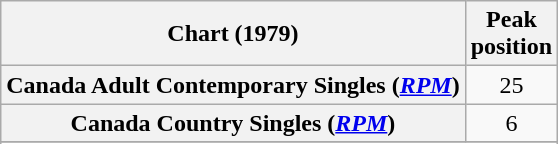<table class="wikitable sortable plainrowheaders" style="text-align:center">
<tr>
<th scope="col">Chart (1979)</th>
<th scope="col">Peak<br> position</th>
</tr>
<tr>
<th scope="row">Canada Adult Contemporary Singles (<em><a href='#'>RPM</a></em>)</th>
<td align="center">25</td>
</tr>
<tr>
<th scope="row">Canada Country Singles (<em><a href='#'>RPM</a></em>)</th>
<td align="center">6</td>
</tr>
<tr>
</tr>
<tr>
</tr>
</table>
